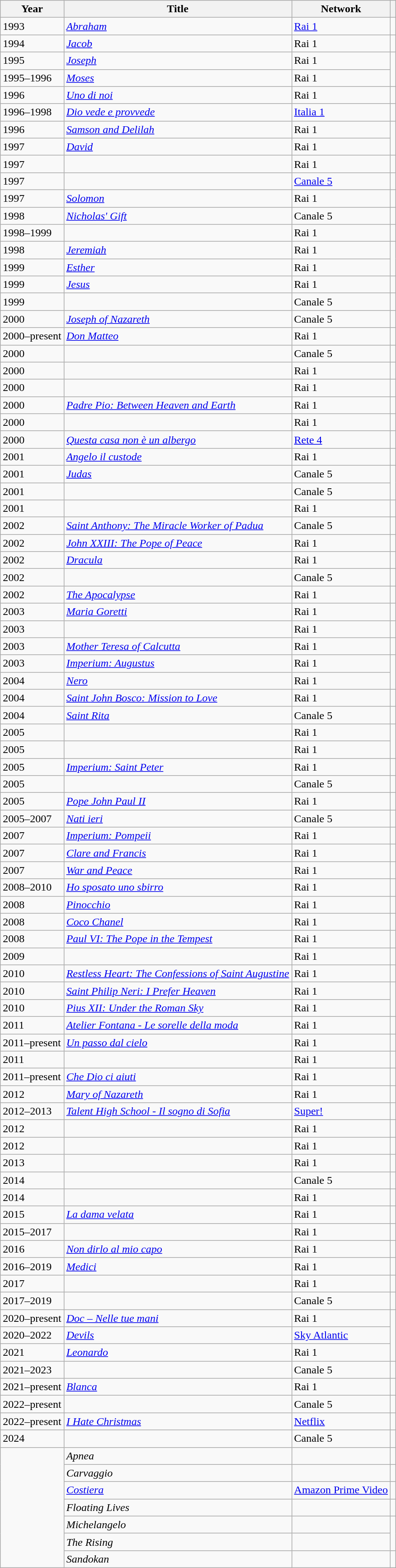<table class="wikitable plainrowheaders sortable">
<tr style="text-align:center;">
<th>Year</th>
<th>Title</th>
<th>Network</th>
<th class="unsortable"></th>
</tr>
<tr>
<td>1993</td>
<td><em><a href='#'>Abraham</a></em></td>
<td><a href='#'>Rai 1</a></td>
<td></td>
</tr>
<tr>
<td>1994</td>
<td><em><a href='#'>Jacob</a></em></td>
<td>Rai 1</td>
<td></td>
</tr>
<tr>
<td>1995</td>
<td><em><a href='#'>Joseph</a></em></td>
<td>Rai 1</td>
<td rowspan="2"></td>
</tr>
<tr>
<td>1995–1996</td>
<td><em><a href='#'>Moses</a></em></td>
<td>Rai 1</td>
</tr>
<tr>
<td>1996</td>
<td><em><a href='#'>Uno di noi</a></em></td>
<td>Rai 1</td>
<td></td>
</tr>
<tr>
<td>1996–1998</td>
<td><em><a href='#'>Dio vede e provvede</a></em></td>
<td><a href='#'>Italia 1</a></td>
<td></td>
</tr>
<tr>
<td>1996</td>
<td><em><a href='#'>Samson and Delilah</a></em></td>
<td>Rai 1</td>
<td rowspan="2"></td>
</tr>
<tr>
<td>1997</td>
<td><em><a href='#'>David</a></em></td>
<td>Rai 1</td>
</tr>
<tr>
<td>1997</td>
<td><em></em></td>
<td>Rai 1</td>
<td></td>
</tr>
<tr>
<td>1997</td>
<td><em></em></td>
<td><a href='#'>Canale 5</a></td>
<td></td>
</tr>
<tr>
<td>1997</td>
<td><em><a href='#'>Solomon</a></em></td>
<td>Rai 1</td>
<td></td>
</tr>
<tr>
<td>1998</td>
<td><em><a href='#'>Nicholas' Gift</a></em></td>
<td>Canale 5</td>
<td></td>
</tr>
<tr>
<td>1998–1999</td>
<td><em></em></td>
<td>Rai 1</td>
<td></td>
</tr>
<tr>
<td>1998</td>
<td><em><a href='#'>Jeremiah</a></em></td>
<td>Rai 1</td>
<td rowspan="2"></td>
</tr>
<tr>
<td>1999</td>
<td><em><a href='#'>Esther</a></em></td>
<td>Rai 1</td>
</tr>
<tr>
<td>1999</td>
<td><em><a href='#'>Jesus</a></em></td>
<td>Rai 1</td>
<td></td>
</tr>
<tr>
<td>1999</td>
<td><em></em></td>
<td>Canale 5</td>
<td></td>
</tr>
<tr>
<td>2000</td>
<td><em><a href='#'>Joseph of Nazareth</a></em></td>
<td>Canale 5</td>
<td></td>
</tr>
<tr>
<td>2000–present</td>
<td><em><a href='#'>Don Matteo</a></em></td>
<td>Rai 1</td>
<td></td>
</tr>
<tr>
<td>2000</td>
<td><em></em></td>
<td>Canale 5</td>
<td></td>
</tr>
<tr>
<td>2000</td>
<td><em></em></td>
<td>Rai 1</td>
<td></td>
</tr>
<tr>
<td>2000</td>
<td><em></em></td>
<td>Rai 1</td>
<td></td>
</tr>
<tr>
<td>2000</td>
<td><em><a href='#'>Padre Pio: Between Heaven and Earth</a></em></td>
<td>Rai 1</td>
<td></td>
</tr>
<tr>
<td>2000</td>
<td><em></em></td>
<td>Rai 1</td>
<td></td>
</tr>
<tr>
<td>2000</td>
<td><em><a href='#'>Questa casa non è un albergo</a></em></td>
<td><a href='#'>Rete 4</a></td>
<td></td>
</tr>
<tr>
<td>2001</td>
<td><em><a href='#'>Angelo il custode</a></em></td>
<td>Rai 1</td>
<td></td>
</tr>
<tr>
<td>2001</td>
<td><em><a href='#'>Judas</a></em></td>
<td>Canale 5</td>
<td rowspan="2"></td>
</tr>
<tr>
<td>2001</td>
<td><em></em></td>
<td>Canale 5</td>
</tr>
<tr>
<td>2001</td>
<td><em></em></td>
<td>Rai 1</td>
<td></td>
</tr>
<tr>
<td>2002</td>
<td><em><a href='#'>Saint Anthony: The Miracle Worker of Padua</a></em></td>
<td>Canale 5</td>
<td></td>
</tr>
<tr>
<td>2002</td>
<td><em><a href='#'>John XXIII: The Pope of Peace</a></em></td>
<td>Rai 1</td>
<td></td>
</tr>
<tr>
<td>2002</td>
<td><em><a href='#'>Dracula</a></em></td>
<td>Rai 1</td>
<td></td>
</tr>
<tr>
<td>2002</td>
<td><em></em></td>
<td>Canale 5</td>
<td></td>
</tr>
<tr>
<td>2002</td>
<td><em><a href='#'>The Apocalypse</a></em></td>
<td>Rai 1</td>
<td></td>
</tr>
<tr>
<td>2003</td>
<td><em><a href='#'>Maria Goretti</a></em></td>
<td>Rai 1</td>
<td></td>
</tr>
<tr>
<td>2003</td>
<td><em></em></td>
<td>Rai 1</td>
<td></td>
</tr>
<tr>
<td>2003</td>
<td><em><a href='#'>Mother Teresa of Calcutta</a></em></td>
<td>Rai 1</td>
<td></td>
</tr>
<tr>
<td>2003</td>
<td><em><a href='#'>Imperium: Augustus</a></em></td>
<td>Rai 1</td>
<td rowspan="2"></td>
</tr>
<tr>
<td>2004</td>
<td><em><a href='#'>Nero</a></em></td>
<td>Rai 1</td>
</tr>
<tr>
<td>2004</td>
<td><em><a href='#'>Saint John Bosco: Mission to Love</a></em></td>
<td>Rai 1</td>
<td></td>
</tr>
<tr>
<td>2004</td>
<td><em><a href='#'>Saint Rita</a></em></td>
<td>Canale 5</td>
<td></td>
</tr>
<tr>
<td>2005</td>
<td><em></em></td>
<td>Rai 1</td>
<td rowspan="2"></td>
</tr>
<tr>
<td>2005</td>
<td><em></em></td>
<td>Rai 1</td>
</tr>
<tr>
<td>2005</td>
<td><em><a href='#'>Imperium: Saint Peter</a></em></td>
<td>Rai 1</td>
<td></td>
</tr>
<tr>
<td>2005</td>
<td><em></em></td>
<td>Canale 5</td>
<td></td>
</tr>
<tr>
<td>2005</td>
<td><em><a href='#'>Pope John Paul II</a></em></td>
<td>Rai 1</td>
<td></td>
</tr>
<tr>
<td>2005–2007</td>
<td><em><a href='#'>Nati ieri</a></em></td>
<td>Canale 5</td>
<td></td>
</tr>
<tr>
<td>2007</td>
<td><em><a href='#'>Imperium: Pompeii</a></em></td>
<td>Rai 1</td>
<td></td>
</tr>
<tr>
<td>2007</td>
<td><em><a href='#'>Clare and Francis</a></em></td>
<td>Rai 1</td>
<td></td>
</tr>
<tr>
<td>2007</td>
<td><em><a href='#'>War and Peace</a></em></td>
<td>Rai 1</td>
<td></td>
</tr>
<tr>
<td>2008–2010</td>
<td><em><a href='#'>Ho sposato uno sbirro</a></em></td>
<td>Rai 1</td>
<td></td>
</tr>
<tr>
<td>2008</td>
<td><em><a href='#'>Pinocchio</a></em></td>
<td>Rai 1</td>
<td></td>
</tr>
<tr>
<td>2008</td>
<td><em><a href='#'>Coco Chanel</a></em></td>
<td>Rai 1</td>
<td></td>
</tr>
<tr>
<td>2008</td>
<td><em><a href='#'>Paul VI: The Pope in the Tempest</a></em></td>
<td>Rai 1</td>
<td></td>
</tr>
<tr>
<td>2009</td>
<td><em></em></td>
<td>Rai 1</td>
<td></td>
</tr>
<tr>
<td>2010</td>
<td><em><a href='#'>Restless Heart: The Confessions of Saint Augustine</a></em></td>
<td>Rai 1</td>
<td></td>
</tr>
<tr>
<td>2010</td>
<td><em><a href='#'>Saint Philip Neri: I Prefer Heaven</a></em></td>
<td>Rai 1</td>
<td rowspan="2"></td>
</tr>
<tr>
<td>2010</td>
<td><em><a href='#'>Pius XII: Under the Roman Sky</a></em></td>
<td>Rai 1</td>
</tr>
<tr>
<td>2011</td>
<td><em><a href='#'>Atelier Fontana - Le sorelle della moda</a></em></td>
<td>Rai 1</td>
<td></td>
</tr>
<tr>
<td>2011–present</td>
<td><em><a href='#'>Un passo dal cielo</a></em></td>
<td>Rai 1</td>
<td></td>
</tr>
<tr>
<td>2011</td>
<td><em></em></td>
<td>Rai 1</td>
<td></td>
</tr>
<tr>
<td>2011–present</td>
<td><em><a href='#'>Che Dio ci aiuti</a></em></td>
<td>Rai 1</td>
<td></td>
</tr>
<tr>
<td>2012</td>
<td><em><a href='#'>Mary of Nazareth</a></em></td>
<td>Rai 1</td>
<td></td>
</tr>
<tr>
<td>2012–2013</td>
<td><em><a href='#'>Talent High School - Il sogno di Sofia</a></em></td>
<td><a href='#'>Super!</a></td>
<td></td>
</tr>
<tr>
<td>2012</td>
<td><em></em></td>
<td>Rai 1</td>
<td></td>
</tr>
<tr>
<td>2012</td>
<td><em></em></td>
<td>Rai 1</td>
<td></td>
</tr>
<tr>
<td>2013</td>
<td><em></em></td>
<td>Rai 1</td>
<td></td>
</tr>
<tr>
<td>2014</td>
<td><em></em></td>
<td>Canale 5</td>
<td></td>
</tr>
<tr>
<td>2014</td>
<td><em></em></td>
<td>Rai 1</td>
<td></td>
</tr>
<tr>
<td>2015</td>
<td><em><a href='#'>La dama velata</a></em></td>
<td>Rai 1</td>
<td></td>
</tr>
<tr>
<td>2015–2017</td>
<td><em></em></td>
<td>Rai 1</td>
<td></td>
</tr>
<tr>
<td>2016</td>
<td><em><a href='#'>Non dirlo al mio capo</a></em></td>
<td>Rai 1</td>
<td></td>
</tr>
<tr>
<td>2016–2019</td>
<td><em><a href='#'>Medici</a></em></td>
<td>Rai 1</td>
<td></td>
</tr>
<tr>
<td>2017</td>
<td><em></em></td>
<td>Rai 1</td>
<td></td>
</tr>
<tr>
<td>2017–2019</td>
<td><em></em></td>
<td>Canale 5</td>
<td></td>
</tr>
<tr>
<td>2020–present</td>
<td><em><a href='#'>Doc – Nelle tue mani</a></em></td>
<td>Rai 1</td>
<td rowspan="3"></td>
</tr>
<tr>
<td>2020–2022</td>
<td><em><a href='#'>Devils</a></em></td>
<td><a href='#'>Sky Atlantic</a></td>
</tr>
<tr>
<td>2021</td>
<td><em><a href='#'>Leonardo</a></em></td>
<td>Rai 1</td>
</tr>
<tr>
<td>2021–2023</td>
<td><em></em></td>
<td>Canale 5</td>
<td></td>
</tr>
<tr>
<td>2021–present</td>
<td><em><a href='#'>Blanca</a></em></td>
<td>Rai 1</td>
<td></td>
</tr>
<tr>
<td>2022–present</td>
<td><em></em></td>
<td>Canale 5</td>
<td></td>
</tr>
<tr>
<td>2022–present</td>
<td><em><a href='#'>I Hate Christmas</a></em></td>
<td><a href='#'>Netflix</a></td>
<td></td>
</tr>
<tr>
<td>2024</td>
<td><em></em></td>
<td>Canale 5</td>
<td></td>
</tr>
<tr>
<td rowspan="7"></td>
<td><em>Apnea</em></td>
<td></td>
<td></td>
</tr>
<tr>
<td><em>Carvaggio</em></td>
<td></td>
<td></td>
</tr>
<tr>
<td><em><a href='#'>Costiera</a></em></td>
<td><a href='#'>Amazon Prime Video</a></td>
<td></td>
</tr>
<tr>
<td><em>Floating Lives</em></td>
<td></td>
<td></td>
</tr>
<tr>
<td><em>Michelangelo</em></td>
<td></td>
<td rowspan="2"></td>
</tr>
<tr>
<td><em>The Rising</em></td>
<td></td>
</tr>
<tr>
<td><em>Sandokan</em></td>
<td></td>
<td></td>
</tr>
</table>
